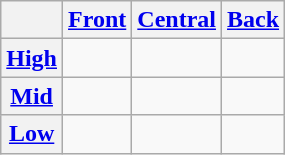<table class="wikitable" style="text-align:center">
<tr>
<th></th>
<th><a href='#'>Front</a></th>
<th><a href='#'>Central</a></th>
<th><a href='#'>Back</a></th>
</tr>
<tr>
<th><a href='#'>High</a></th>
<td></td>
<td></td>
<td></td>
</tr>
<tr>
<th><a href='#'>Mid</a></th>
<td></td>
<td></td>
<td></td>
</tr>
<tr>
<th><a href='#'>Low</a></th>
<td></td>
<td></td>
<td></td>
</tr>
</table>
